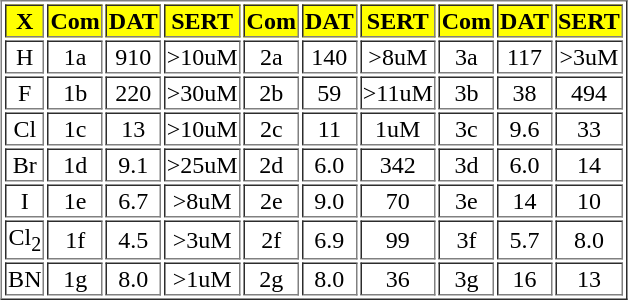<table border= "1" align="center">
<tr cellspacing="2" bgcolor="yellow">
<th>X</th>
<th>Com</th>
<th>DAT</th>
<th>SERT</th>
<th>Com</th>
<th>DAT</th>
<th>SERT</th>
<th>Com</th>
<th>DAT</th>
<th>SERT</th>
</tr>
<tr align="center">
<td>H</td>
<td>1a</td>
<td>910</td>
<td>>10uM</td>
<td>2a</td>
<td>140</td>
<td>>8uM</td>
<td>3a</td>
<td>117</td>
<td>>3uM</td>
</tr>
<tr align="center">
<td>F</td>
<td>1b</td>
<td>220</td>
<td>>30uM</td>
<td>2b</td>
<td>59</td>
<td>>11uM</td>
<td>3b</td>
<td>38</td>
<td>494</td>
</tr>
<tr align="center">
<td>Cl</td>
<td>1c</td>
<td>13</td>
<td>>10uM</td>
<td>2c</td>
<td>11</td>
<td>1uM</td>
<td>3c</td>
<td>9.6</td>
<td>33</td>
</tr>
<tr align="center">
<td>Br</td>
<td>1d</td>
<td>9.1</td>
<td>>25uM</td>
<td>2d</td>
<td>6.0</td>
<td>342</td>
<td>3d</td>
<td>6.0</td>
<td>14</td>
</tr>
<tr align="center">
<td>I</td>
<td>1e</td>
<td>6.7</td>
<td>>8uM</td>
<td>2e</td>
<td>9.0</td>
<td>70</td>
<td>3e</td>
<td>14</td>
<td>10</td>
</tr>
<tr align="center">
<td>Cl<sub>2</sub></td>
<td>1f</td>
<td>4.5</td>
<td>>3uM</td>
<td>2f</td>
<td>6.9</td>
<td>99</td>
<td>3f</td>
<td>5.7</td>
<td>8.0</td>
</tr>
<tr align="center">
<td>BN</td>
<td>1g</td>
<td>8.0</td>
<td>>1uM</td>
<td>2g</td>
<td>8.0</td>
<td>36</td>
<td>3g</td>
<td>16</td>
<td>13</td>
</tr>
</table>
